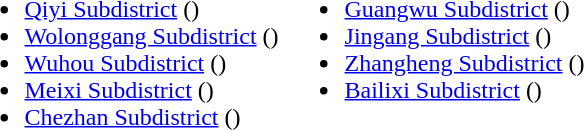<table>
<tr>
<td valign="top"><br><ul><li><a href='#'>Qiyi Subdistrict</a> ()</li><li><a href='#'>Wolonggang Subdistrict</a> ()</li><li><a href='#'>Wuhou Subdistrict</a> ()</li><li><a href='#'>Meixi Subdistrict</a> ()</li><li><a href='#'>Chezhan Subdistrict</a> ()</li></ul></td>
<td valign="top"><br><ul><li><a href='#'>Guangwu Subdistrict</a> ()</li><li><a href='#'>Jingang Subdistrict</a> ()</li><li><a href='#'>Zhangheng Subdistrict</a> ()</li><li><a href='#'>Bailixi Subdistrict</a> ()</li></ul></td>
</tr>
</table>
